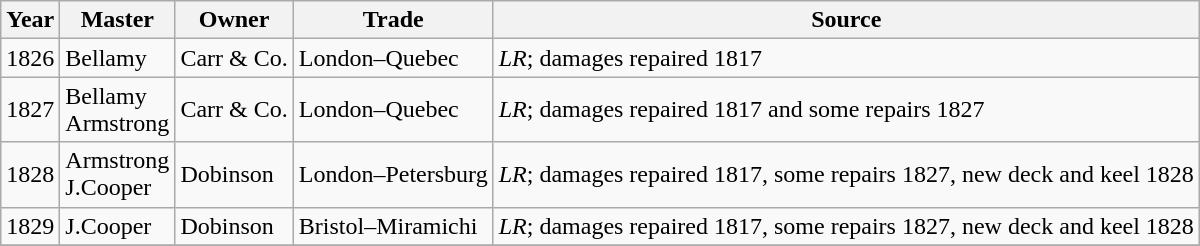<table class=" wikitable">
<tr>
<th>Year</th>
<th>Master</th>
<th>Owner</th>
<th>Trade</th>
<th>Source</th>
</tr>
<tr>
<td>1826</td>
<td>Bellamy</td>
<td>Carr & Co.</td>
<td>London–Quebec</td>
<td><em>LR</em>; damages repaired 1817</td>
</tr>
<tr>
<td>1827</td>
<td>Bellamy<br>Armstrong</td>
<td>Carr & Co.</td>
<td>London–Quebec</td>
<td><em>LR</em>; damages repaired 1817 and some repairs 1827</td>
</tr>
<tr>
<td>1828</td>
<td>Armstrong<br>J.Cooper</td>
<td>Dobinson</td>
<td>London–Petersburg</td>
<td><em>LR</em>; damages repaired 1817, some repairs 1827, new deck and keel 1828</td>
</tr>
<tr>
<td>1829</td>
<td>J.Cooper</td>
<td>Dobinson</td>
<td>Bristol–Miramichi</td>
<td><em>LR</em>; damages repaired 1817, some repairs 1827, new deck and keel 1828</td>
</tr>
<tr>
</tr>
</table>
